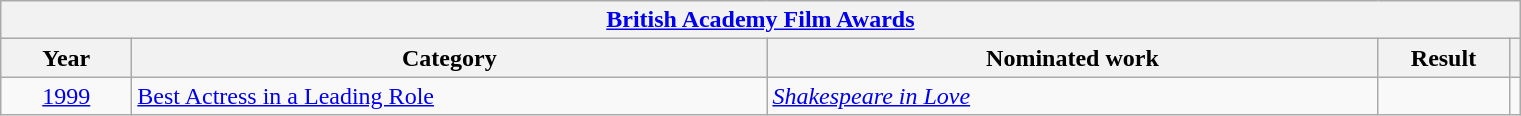<table class=wikitable>
<tr>
<th colspan="5"><a href='#'>British Academy Film Awards</a></th>
</tr>
<tr>
<th scope="col" style="width:5em;">Year</th>
<th scope="col" style="width:26em;">Category</th>
<th scope="col" style="width:25em;">Nominated work</th>
<th scope="col" style="width:5em;">Result</th>
<th></th>
</tr>
<tr>
<td style="text-align:center;"><a href='#'>1999</a></td>
<td><a href='#'>Best Actress in a Leading Role</a></td>
<td><em><a href='#'>Shakespeare in Love</a></em></td>
<td></td>
<td style="text-align:center;"></td>
</tr>
</table>
